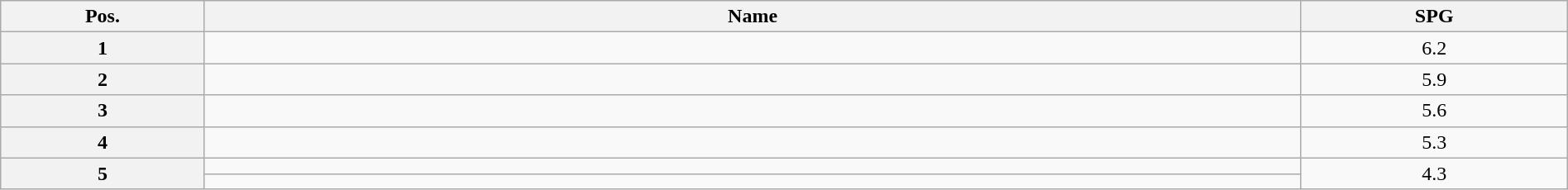<table class=wikitable width=100% style="text-align:center;">
<tr>
<th width="13%">Pos.</th>
<th width="70%">Name</th>
<th width="17%">SPG</th>
</tr>
<tr>
<th>1</th>
<td align=left></td>
<td>6.2</td>
</tr>
<tr>
<th>2</th>
<td align=left></td>
<td>5.9</td>
</tr>
<tr>
<th>3</th>
<td align=left></td>
<td>5.6</td>
</tr>
<tr>
<th>4</th>
<td align=left></td>
<td>5.3</td>
</tr>
<tr>
<th rowspan=2>5</th>
<td align=left></td>
<td rowspan=2>4.3</td>
</tr>
<tr>
<td align=left></td>
</tr>
</table>
